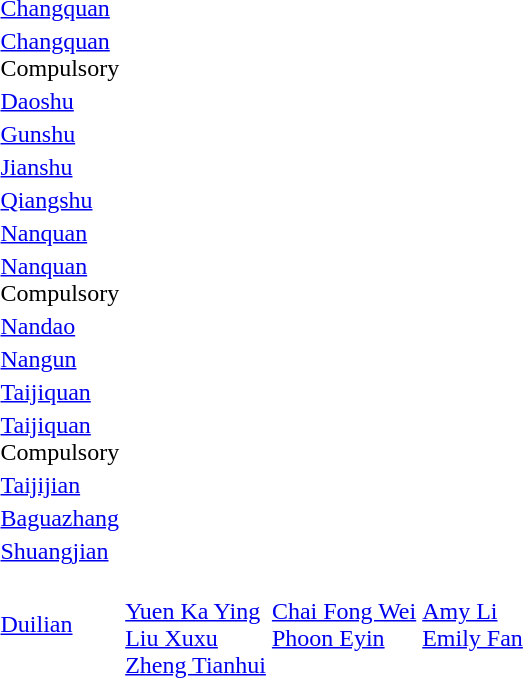<table>
<tr>
<td><a href='#'>Changquan</a></td>
<td></td>
<td></td>
<td></td>
</tr>
<tr>
<td><a href='#'>Changquan</a><br>Compulsory</td>
<td></td>
<td></td>
<td></td>
</tr>
<tr>
<td><a href='#'>Daoshu</a></td>
<td></td>
<td></td>
<td></td>
</tr>
<tr>
<td><a href='#'>Gunshu</a></td>
<td></td>
<td></td>
<td></td>
</tr>
<tr>
<td><a href='#'>Jianshu</a></td>
<td></td>
<td></td>
<td></td>
</tr>
<tr>
<td><a href='#'>Qiangshu</a></td>
<td></td>
<td></td>
<td></td>
</tr>
<tr>
<td><a href='#'>Nanquan</a></td>
<td></td>
<td></td>
<td></td>
</tr>
<tr>
<td><a href='#'>Nanquan</a><br>Compulsory</td>
<td></td>
<td></td>
<td></td>
</tr>
<tr>
<td><a href='#'>Nandao</a></td>
<td></td>
<td></td>
<td></td>
</tr>
<tr>
<td><a href='#'>Nangun</a></td>
<td></td>
<td></td>
<td></td>
</tr>
<tr>
<td><a href='#'>Taijiquan</a></td>
<td></td>
<td></td>
<td></td>
</tr>
<tr>
<td><a href='#'>Taijiquan</a><br>Compulsory</td>
<td></td>
<td></td>
<td></td>
</tr>
<tr>
<td><a href='#'>Taijijian</a></td>
<td></td>
<td></td>
<td></td>
</tr>
<tr>
<td><a href='#'>Baguazhang</a></td>
<td></td>
<td></td>
<td></td>
</tr>
<tr>
<td><a href='#'>Shuangjian</a></td>
<td></td>
<td></td>
<td></td>
</tr>
<tr>
<td><a href='#'>Duilian</a></td>
<td><br><a href='#'>Yuen Ka Ying</a><br><a href='#'>Liu Xuxu</a><br><a href='#'>Zheng Tianhui</a></td>
<td valign=top><br><a href='#'>Chai Fong Wei</a><br><a href='#'>Phoon Eyin</a></td>
<td valign=top><br><a href='#'>Amy Li</a><br><a href='#'>Emily Fan</a></td>
</tr>
</table>
